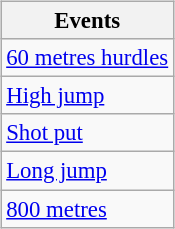<table class="wikitable"  style="font-size:95%; float:right;">
<tr>
<th>Events</th>
</tr>
<tr>
<td><a href='#'>60 metres hurdles</a></td>
</tr>
<tr>
<td><a href='#'>High jump</a></td>
</tr>
<tr>
<td><a href='#'>Shot put</a></td>
</tr>
<tr>
<td><a href='#'>Long jump</a></td>
</tr>
<tr>
<td><a href='#'>800 metres</a></td>
</tr>
</table>
